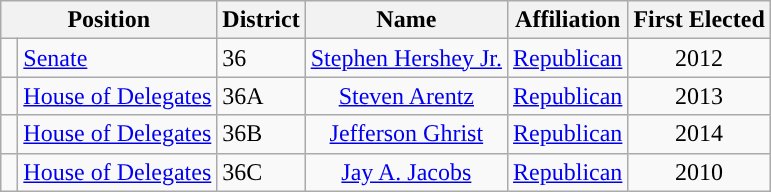<table class="wikitable">
<tr>
<th colspan="2" style="text-align:center; vertical-align:bottom;">Position</th>
<th>District</th>
<th style="text-align:center;">Name</th>
<th valign="bottom">Affiliation</th>
<th style="vertical-align:bottom; text-align:center;">First Elected</th>
</tr>
<tr>
<td style="background-color:"> </td>
<td><a href='#'>Senate</a></td>
<td>36</td>
<td style="text-align:center;"><a href='#'>Stephen Hershey Jr.</a></td>
<td style="text-align:center;"><a href='#'>Republican</a></td>
<td style="text-align:center;">2012</td>
</tr>
<tr>
<td style="background-color:"> </td>
<td><a href='#'>House of Delegates</a></td>
<td>36A</td>
<td style="text-align:center;"><a href='#'>Steven Arentz</a></td>
<td style="text-align:center;"><a href='#'>Republican</a></td>
<td style="text-align:center;">2013</td>
</tr>
<tr>
<td style="background-color:"> </td>
<td><a href='#'>House of Delegates</a></td>
<td>36B</td>
<td style="text-align:center;"><a href='#'>Jefferson Ghrist</a></td>
<td style="text-align:center;"><a href='#'>Republican</a></td>
<td style="text-align:center;">2014</td>
</tr>
<tr>
<td style="background-color:"> </td>
<td><a href='#'>House of Delegates</a></td>
<td>36C</td>
<td style="text-align:center;"><a href='#'>Jay A. Jacobs</a></td>
<td style="text-align:center;"><a href='#'>Republican</a></td>
<td style="text-align:center;">2010</td>
</tr>
</table>
